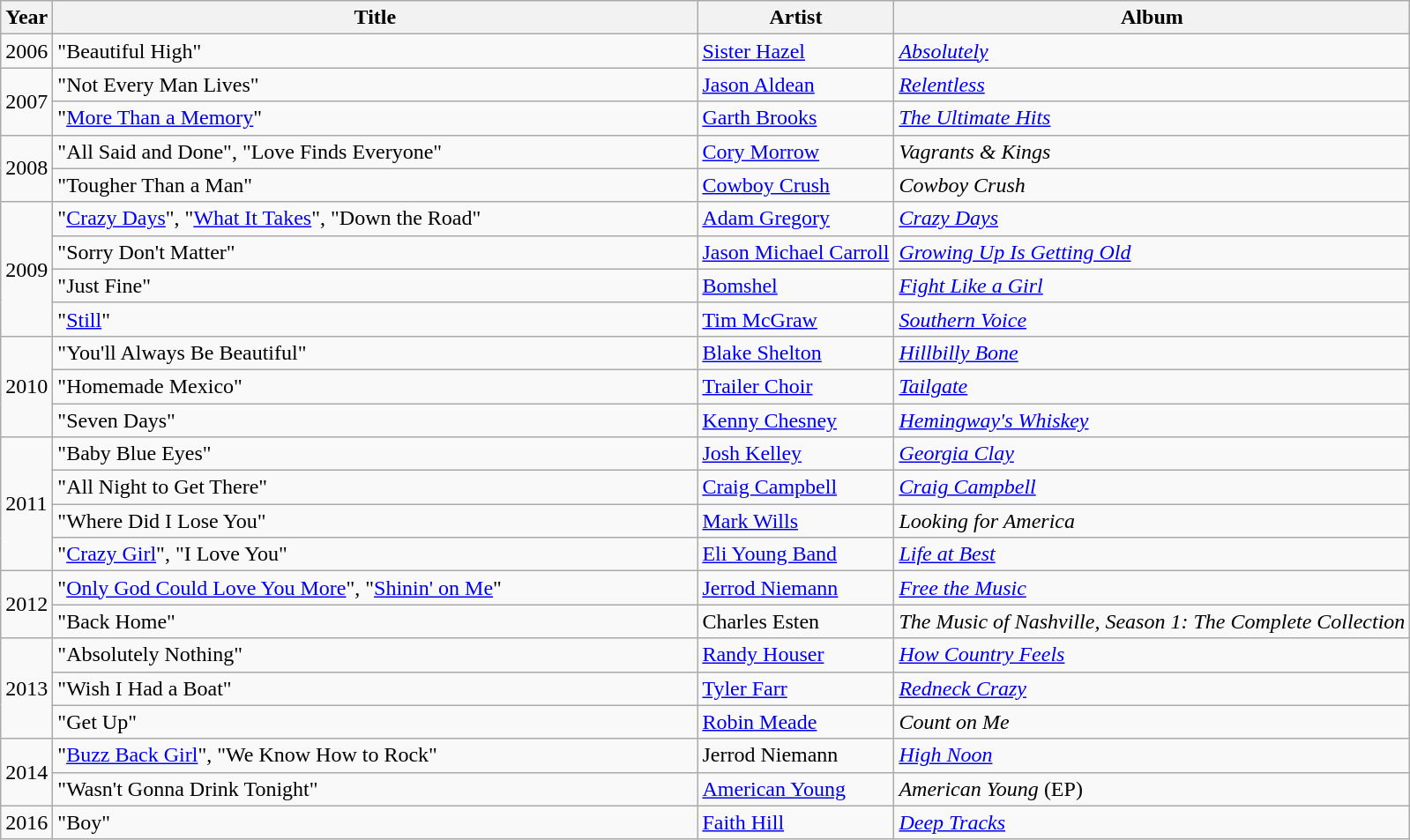<table class="wikitable plainrowheaders">
<tr>
<th>Year</th>
<th style="width:30em;">Title</th>
<th>Artist</th>
<th>Album</th>
</tr>
<tr>
<td>2006</td>
<td>"Beautiful High"</td>
<td><a href='#'>Sister Hazel</a></td>
<td><em><a href='#'>Absolutely</a></em></td>
</tr>
<tr>
<td rowspan=2>2007</td>
<td>"Not Every Man Lives"</td>
<td><a href='#'>Jason Aldean</a></td>
<td><em><a href='#'>Relentless</a></em></td>
</tr>
<tr>
<td>"<a href='#'>More Than a Memory</a>"</td>
<td><a href='#'>Garth Brooks</a></td>
<td><em><a href='#'>The Ultimate Hits</a></em></td>
</tr>
<tr>
<td rowspan=2>2008</td>
<td>"All Said and Done", "Love Finds Everyone"</td>
<td><a href='#'>Cory Morrow</a></td>
<td><em>Vagrants & Kings</em></td>
</tr>
<tr>
<td>"Tougher Than a Man"</td>
<td><a href='#'>Cowboy Crush</a></td>
<td><em>Cowboy Crush</em></td>
</tr>
<tr>
<td rowspan=4>2009</td>
<td>"<a href='#'>Crazy Days</a>", "<a href='#'>What It Takes</a>", "Down the Road"</td>
<td><a href='#'>Adam Gregory</a></td>
<td><em><a href='#'>Crazy Days</a></em></td>
</tr>
<tr>
<td>"Sorry Don't Matter"</td>
<td><a href='#'>Jason Michael Carroll</a></td>
<td><em><a href='#'>Growing Up Is Getting Old</a></em></td>
</tr>
<tr>
<td>"Just Fine"</td>
<td><a href='#'>Bomshel</a></td>
<td><em><a href='#'>Fight Like a Girl</a></em></td>
</tr>
<tr>
<td>"<a href='#'>Still</a>"</td>
<td><a href='#'>Tim McGraw</a></td>
<td><em><a href='#'>Southern Voice</a></em></td>
</tr>
<tr>
<td rowspan=3>2010</td>
<td>"You'll Always Be Beautiful"</td>
<td><a href='#'>Blake Shelton</a></td>
<td><em><a href='#'>Hillbilly Bone</a></em></td>
</tr>
<tr>
<td>"Homemade Mexico"</td>
<td><a href='#'>Trailer Choir</a></td>
<td><em><a href='#'>Tailgate</a></em></td>
</tr>
<tr>
<td>"Seven Days"</td>
<td><a href='#'>Kenny Chesney</a></td>
<td><em><a href='#'>Hemingway's Whiskey</a></em></td>
</tr>
<tr>
<td rowspan=4>2011</td>
<td>"Baby Blue Eyes"</td>
<td><a href='#'>Josh Kelley</a></td>
<td><em><a href='#'>Georgia Clay</a></em></td>
</tr>
<tr>
<td>"All Night to Get There"</td>
<td><a href='#'>Craig Campbell</a></td>
<td><em><a href='#'>Craig Campbell</a></em></td>
</tr>
<tr>
<td>"Where Did I Lose You"</td>
<td><a href='#'>Mark Wills</a></td>
<td><em>Looking for America</em></td>
</tr>
<tr>
<td>"<a href='#'>Crazy Girl</a>", "I Love You"</td>
<td><a href='#'>Eli Young Band</a></td>
<td><em><a href='#'>Life at Best</a></em></td>
</tr>
<tr>
<td rowspan=2>2012</td>
<td>"<a href='#'>Only God Could Love You More</a>", "<a href='#'>Shinin' on Me</a>"</td>
<td><a href='#'>Jerrod Niemann</a></td>
<td><em><a href='#'>Free the Music</a></em></td>
</tr>
<tr>
<td>"Back Home"</td>
<td>Charles Esten</td>
<td><em>The Music of Nashville, Season 1: The Complete Collection</em></td>
</tr>
<tr>
<td rowspan="3">2013</td>
<td>"Absolutely Nothing"</td>
<td><a href='#'>Randy Houser</a></td>
<td><em><a href='#'>How Country Feels</a></em></td>
</tr>
<tr>
<td>"Wish I Had a Boat"</td>
<td><a href='#'>Tyler Farr</a></td>
<td><em><a href='#'>Redneck Crazy</a></em></td>
</tr>
<tr>
<td>"Get Up"</td>
<td><a href='#'>Robin Meade</a></td>
<td><em>Count on Me</em></td>
</tr>
<tr>
<td rowspan="2">2014</td>
<td>"<a href='#'>Buzz Back Girl</a>", "We Know How to Rock"</td>
<td>Jerrod Niemann</td>
<td><em><a href='#'>High Noon</a></em></td>
</tr>
<tr>
<td>"Wasn't Gonna Drink Tonight"</td>
<td><a href='#'>American Young</a></td>
<td><em>American Young</em> (EP)</td>
</tr>
<tr>
<td>2016</td>
<td>"Boy"</td>
<td><a href='#'>Faith Hill</a></td>
<td><em><a href='#'>Deep Tracks</a></em></td>
</tr>
</table>
